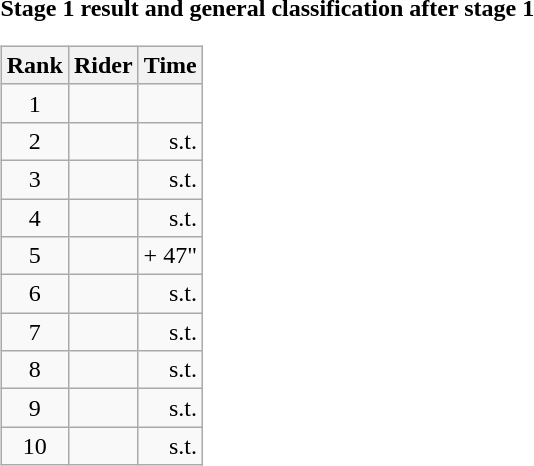<table>
<tr>
<td><strong>Stage 1 result and general classification after stage 1</strong><br><table class="wikitable">
<tr>
<th scope="col">Rank</th>
<th scope="col">Rider</th>
<th scope="col">Time</th>
</tr>
<tr>
<td style="text-align:center;">1</td>
<td></td>
<td style="text-align:right;"></td>
</tr>
<tr>
<td style="text-align:center;">2</td>
<td></td>
<td style="text-align:right;">s.t.</td>
</tr>
<tr>
<td style="text-align:center;">3</td>
<td></td>
<td style="text-align:right;">s.t.</td>
</tr>
<tr>
<td style="text-align:center;">4</td>
<td></td>
<td style="text-align:right;">s.t.</td>
</tr>
<tr>
<td style="text-align:center;">5</td>
<td></td>
<td style="text-align:right;">+ 47"</td>
</tr>
<tr>
<td style="text-align:center;">6</td>
<td></td>
<td style="text-align:right;">s.t.</td>
</tr>
<tr>
<td style="text-align:center;">7</td>
<td></td>
<td style="text-align:right;">s.t.</td>
</tr>
<tr>
<td style="text-align:center;">8</td>
<td></td>
<td style="text-align:right;">s.t.</td>
</tr>
<tr>
<td style="text-align:center;">9</td>
<td></td>
<td style="text-align:right;">s.t.</td>
</tr>
<tr>
<td style="text-align:center;">10</td>
<td></td>
<td style="text-align:right;">s.t.</td>
</tr>
</table>
</td>
</tr>
</table>
